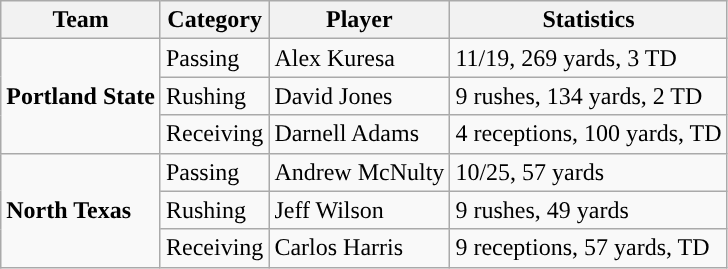<table class="wikitable" style="float: left;">
<tr>
<th>Team</th>
<th>Category</th>
<th>Player</th>
<th>Statistics</th>
</tr>
<tr>
<td rowspan=3><strong>Portland State</strong></td>
<td>Passing</td>
<td>Alex Kuresa</td>
<td>11/19, 269 yards, 3 TD</td>
</tr>
<tr>
<td>Rushing</td>
<td>David Jones</td>
<td>9 rushes, 134 yards, 2 TD</td>
</tr>
<tr>
<td>Receiving</td>
<td>Darnell Adams</td>
<td>4 receptions, 100 yards, TD</td>
</tr>
<tr>
<td rowspan=3><strong>North Texas</strong></td>
<td>Passing</td>
<td>Andrew McNulty</td>
<td>10/25, 57 yards</td>
</tr>
<tr>
<td>Rushing</td>
<td>Jeff Wilson</td>
<td>9 rushes, 49 yards</td>
</tr>
<tr>
<td>Receiving</td>
<td>Carlos Harris</td>
<td>9 receptions, 57 yards, TD</td>
</tr>
</table>
